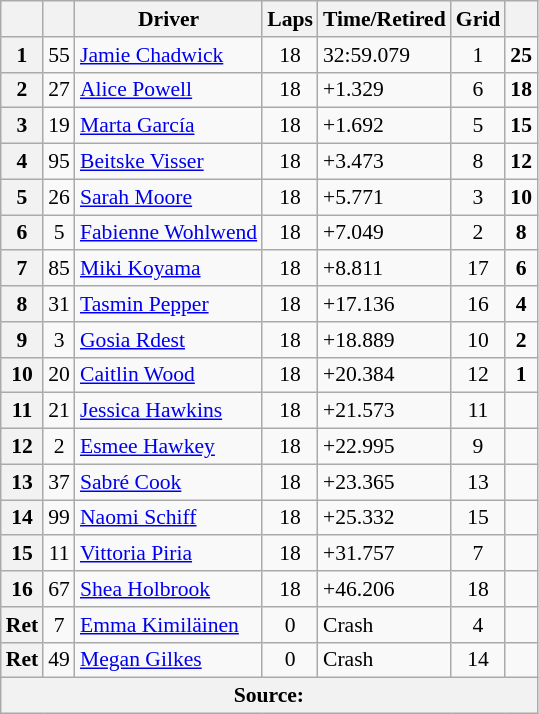<table class="wikitable" style="font-size: 90%;">
<tr>
<th></th>
<th></th>
<th>Driver</th>
<th>Laps</th>
<th>Time/Retired</th>
<th>Grid</th>
<th></th>
</tr>
<tr>
<th>1</th>
<td align="center">55</td>
<td> <a href='#'>Jamie Chadwick</a></td>
<td align="center">18</td>
<td>32:59.079</td>
<td align="center">1</td>
<td align="center"><strong>25</strong></td>
</tr>
<tr>
<th>2</th>
<td align="center">27</td>
<td> <a href='#'>Alice Powell</a></td>
<td align="center">18</td>
<td>+1.329</td>
<td align="center">6</td>
<td align="center"><strong>18</strong></td>
</tr>
<tr>
<th>3</th>
<td align="center">19</td>
<td> <a href='#'>Marta García</a></td>
<td align="center">18</td>
<td>+1.692</td>
<td align="center">5</td>
<td align="center"><strong>15</strong></td>
</tr>
<tr>
<th>4</th>
<td align="center">95</td>
<td> <a href='#'>Beitske Visser</a></td>
<td align="center">18</td>
<td>+3.473</td>
<td align="center">8</td>
<td align="center"><strong>12</strong></td>
</tr>
<tr>
<th>5</th>
<td align="center">26</td>
<td> <a href='#'>Sarah Moore</a></td>
<td align="center">18</td>
<td>+5.771</td>
<td align="center">3</td>
<td align="center"><strong>10</strong></td>
</tr>
<tr>
<th>6</th>
<td align="center">5</td>
<td> <a href='#'>Fabienne Wohlwend</a></td>
<td align="center">18</td>
<td>+7.049</td>
<td align="center">2</td>
<td align="center"><strong>8</strong></td>
</tr>
<tr>
<th>7</th>
<td align="center">85</td>
<td> <a href='#'>Miki Koyama</a></td>
<td align="center">18</td>
<td>+8.811</td>
<td align="center">17</td>
<td align="center"><strong>6</strong></td>
</tr>
<tr>
<th>8</th>
<td align="center">31</td>
<td> <a href='#'>Tasmin Pepper</a></td>
<td align="center">18</td>
<td>+17.136</td>
<td align="center">16</td>
<td align="center"><strong>4</strong></td>
</tr>
<tr>
<th>9</th>
<td align="center">3</td>
<td> <a href='#'>Gosia Rdest</a></td>
<td align="center">18</td>
<td>+18.889</td>
<td align="center">10</td>
<td align="center"><strong>2</strong></td>
</tr>
<tr>
<th>10</th>
<td align="center">20</td>
<td> <a href='#'>Caitlin Wood</a></td>
<td align="center">18</td>
<td>+20.384</td>
<td align="center">12</td>
<td align="center"><strong>1</strong></td>
</tr>
<tr>
<th>11</th>
<td align="center">21</td>
<td> <a href='#'>Jessica Hawkins</a></td>
<td align="center">18</td>
<td>+21.573</td>
<td align="center">11</td>
<td></td>
</tr>
<tr>
<th>12</th>
<td align="center">2</td>
<td> <a href='#'>Esmee Hawkey</a></td>
<td align="center">18</td>
<td>+22.995</td>
<td align="center">9</td>
<td></td>
</tr>
<tr>
<th>13</th>
<td align="center">37</td>
<td> <a href='#'>Sabré Cook</a></td>
<td align="center">18</td>
<td>+23.365</td>
<td align="center">13</td>
<td></td>
</tr>
<tr>
<th>14</th>
<td align="center">99</td>
<td> <a href='#'>Naomi Schiff</a></td>
<td align="center">18</td>
<td>+25.332</td>
<td align="center">15</td>
<td></td>
</tr>
<tr>
<th>15</th>
<td align="center">11</td>
<td> <a href='#'>Vittoria Piria</a></td>
<td align="center">18</td>
<td>+31.757</td>
<td align="center">7</td>
<td></td>
</tr>
<tr>
<th>16</th>
<td align="center">67</td>
<td> <a href='#'>Shea Holbrook</a></td>
<td align="center">18</td>
<td>+46.206</td>
<td align="center">18</td>
<td></td>
</tr>
<tr>
<th>Ret</th>
<td align="center">7</td>
<td> <a href='#'>Emma Kimiläinen</a></td>
<td align="center">0</td>
<td>Crash</td>
<td align="center">4</td>
<td></td>
</tr>
<tr>
<th>Ret</th>
<td align="center">49</td>
<td> <a href='#'>Megan Gilkes</a></td>
<td align="center">0</td>
<td>Crash</td>
<td align="center">14</td>
<td></td>
</tr>
<tr>
<th colspan=7>Source:</th>
</tr>
</table>
